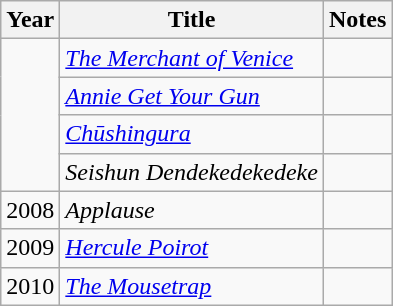<table class="wikitable">
<tr>
<th>Year</th>
<th>Title</th>
<th>Notes</th>
</tr>
<tr>
<td rowspan="4"></td>
<td><em><a href='#'>The Merchant of Venice</a></em></td>
<td></td>
</tr>
<tr>
<td><em><a href='#'>Annie Get Your Gun</a></em></td>
<td></td>
</tr>
<tr>
<td><em><a href='#'>Chūshingura</a></em></td>
<td></td>
</tr>
<tr>
<td><em>Seishun Dendekedekedeke</em></td>
<td></td>
</tr>
<tr>
<td>2008</td>
<td><em>Applause</em></td>
<td></td>
</tr>
<tr>
<td>2009</td>
<td><em><a href='#'>Hercule Poirot</a></em></td>
<td></td>
</tr>
<tr>
<td>2010</td>
<td><em><a href='#'>The Mousetrap</a></em></td>
<td></td>
</tr>
</table>
